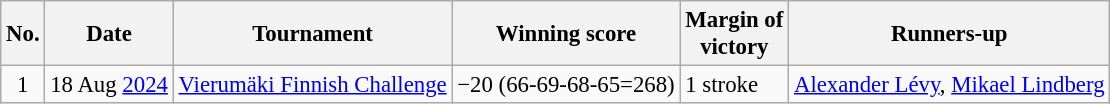<table class="wikitable" style="font-size:95%;">
<tr>
<th>No.</th>
<th>Date</th>
<th>Tournament</th>
<th>Winning score</th>
<th>Margin of<br>victory</th>
<th>Runners-up</th>
</tr>
<tr>
<td align=center>1</td>
<td align=right>18 Aug <a href='#'>2024</a></td>
<td><a href='#'>Vierumäki Finnish Challenge</a></td>
<td>−20 (66-69-68-65=268)</td>
<td>1 stroke</td>
<td> <a href='#'>Alexander Lévy</a>,  <a href='#'>Mikael Lindberg</a></td>
</tr>
</table>
